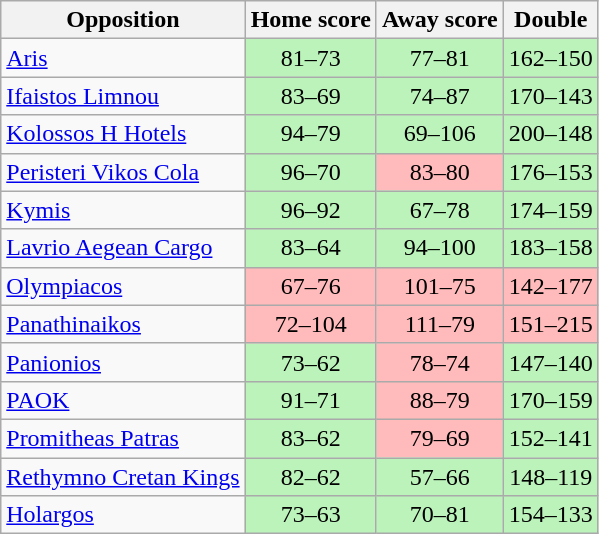<table class="wikitable" style="text-align: center;">
<tr>
<th>Opposition</th>
<th>Home score</th>
<th>Away score</th>
<th>Double</th>
</tr>
<tr>
<td align="left"><a href='#'>Aris</a></td>
<td bgcolor=#BBF3BB>81–73</td>
<td bgcolor=#BBF3BB>77–81</td>
<td bgcolor=#BBF3BB>162–150</td>
</tr>
<tr>
<td align="left"><a href='#'>Ifaistos Limnou</a></td>
<td bgcolor=#BBF3BB>83–69</td>
<td bgcolor=#BBF3BB>74–87</td>
<td bgcolor=#BBF3BB>170–143</td>
</tr>
<tr>
<td align="left"><a href='#'>Kolossos H Hotels</a></td>
<td bgcolor= #BBF3BB>94–79</td>
<td bgcolor= #BBF3BB>69–106</td>
<td bgcolor= #BBF3BB>200–148</td>
</tr>
<tr>
<td align="left"><a href='#'>Peristeri Vikos Cola</a></td>
<td bgcolor=#BBF3BB>96–70</td>
<td bgcolor=#FFBBBB>83–80</td>
<td bgcolor=#BBF3BB>176–153</td>
</tr>
<tr>
<td align="left"><a href='#'>Kymis</a></td>
<td bgcolor=#BBF3BB>96–92</td>
<td bgcolor=#BBF3BB>67–78</td>
<td bgcolor=#BBF3BB>174–159</td>
</tr>
<tr>
<td align="left"><a href='#'>Lavrio Aegean Cargo</a></td>
<td bgcolor=#BBF3BB>83–64</td>
<td bgcolor=#BBF3BB>94–100</td>
<td bgcolor=#BBF3BB>183–158</td>
</tr>
<tr>
<td align="left"><a href='#'>Olympiacos</a></td>
<td bgcolor=#FFBBBB>67–76</td>
<td bgcolor=#FFBBBB>101–75</td>
<td bgcolor=#FFBBBB>142–177</td>
</tr>
<tr>
<td align="left"><a href='#'>Panathinaikos</a></td>
<td bgcolor=#FFBBBB>72–104</td>
<td bgcolor=#FFBBBB>111–79</td>
<td bgcolor=#FFBBBB>151–215</td>
</tr>
<tr>
<td align="left"><a href='#'>Panionios</a></td>
<td bgcolor=#BBF3BB>73–62</td>
<td bgcolor=#FFBBBB>78–74</td>
<td bgcolor=#BBF3BB>147–140</td>
</tr>
<tr>
<td align="left"><a href='#'>PAOK</a></td>
<td bgcolor=#BBF3BB>91–71</td>
<td bgcolor=#FFBBBB>88–79</td>
<td bgcolor=#BBF3BB>170–159</td>
</tr>
<tr>
<td align="left"><a href='#'>Promitheas Patras</a></td>
<td bgcolor=#BBF3BB>83–62</td>
<td bgcolor=#FFBBBB>79–69</td>
<td bgcolor=#BBF3BB>152–141</td>
</tr>
<tr>
<td align="left"><a href='#'>Rethymno Cretan Kings</a></td>
<td bgcolor=#BBF3BB>82–62</td>
<td bgcolor=#BBF3BB>57–66</td>
<td bgcolor=#BBF3BB>148–119</td>
</tr>
<tr>
<td align="left"><a href='#'>Holargos</a></td>
<td bgcolor=#BBF3BB>73–63</td>
<td bgcolor=#BBF3BB>70–81</td>
<td bgcolor=#BBF3BB>154–133</td>
</tr>
</table>
